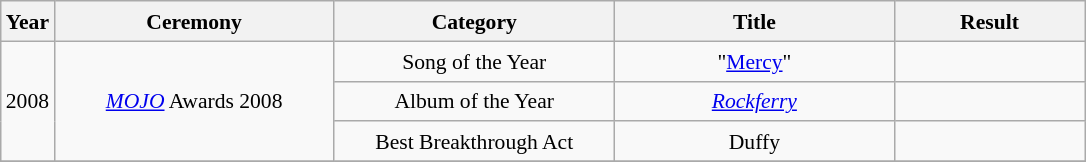<table class="wikitable" style="text-align:center; font-size:90%; line-height:20px;">
<tr>
<th>Year</th>
<th width="180px">Ceremony</th>
<th width="180px">Category</th>
<th width="180px">Title</th>
<th width="120px">Result</th>
</tr>
<tr>
<td rowspan="3">2008</td>
<td rowspan="3"><em><a href='#'>MOJO</a></em> Awards 2008</td>
<td>Song of the Year</td>
<td>"<a href='#'>Mercy</a>"</td>
<td></td>
</tr>
<tr>
<td>Album of the Year</td>
<td><em><a href='#'>Rockferry</a></em></td>
<td></td>
</tr>
<tr>
<td>Best Breakthrough Act</td>
<td>Duffy</td>
<td></td>
</tr>
<tr>
</tr>
</table>
